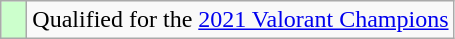<table class="wikitable">
<tr>
<td width=10px bgcolor="#ccffcc"></td>
<td>Qualified for the <a href='#'>2021 Valorant Champions</a></td>
</tr>
</table>
